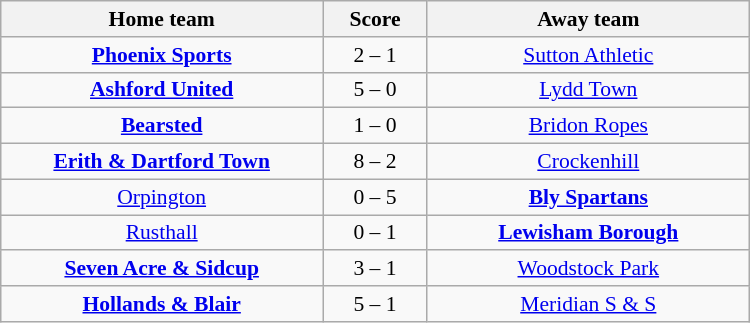<table class="wikitable" style="width: 500px; text-align:center; font-size:90%">
<tr>
<th scope="col" style="width: 43.00%;background:palegrey; "><strong>Home team</strong></th>
<th scope="col" style="width: 14.00%;"><strong>Score</strong></th>
<th scope="col" style="width: 43.00%;"><strong>Away team</strong></th>
</tr>
<tr>
<td><a href='#'><strong>Phoenix Sports</strong></a></td>
<td>2 – 1</td>
<td><a href='#'>Sutton Athletic</a></td>
</tr>
<tr>
<td><a href='#'><strong>Ashford United</strong></a></td>
<td>5 – 0</td>
<td><a href='#'>Lydd Town</a></td>
</tr>
<tr>
<td><a href='#'><strong>Bearsted</strong></a></td>
<td>1 – 0</td>
<td><a href='#'>Bridon Ropes</a></td>
</tr>
<tr>
<td><a href='#'><strong>Erith & Dartford Town</strong></a></td>
<td>8 – 2</td>
<td><a href='#'>Crockenhill</a></td>
</tr>
<tr>
<td><a href='#'>Orpington</a></td>
<td>0 – 5</td>
<td><a href='#'><strong>Bly Spartans</strong></a></td>
</tr>
<tr>
<td><a href='#'>Rusthall</a></td>
<td>0 – 1</td>
<td><a href='#'><strong>Lewisham Borough</strong></a></td>
</tr>
<tr>
<td><a href='#'><strong>Seven Acre & Sidcup</strong></a></td>
<td>3 – 1</td>
<td><a href='#'>Woodstock Park</a></td>
</tr>
<tr>
<td><a href='#'><strong>Hollands & Blair</strong></a></td>
<td>5 – 1</td>
<td><a href='#'>Meridian S & S</a></td>
</tr>
</table>
